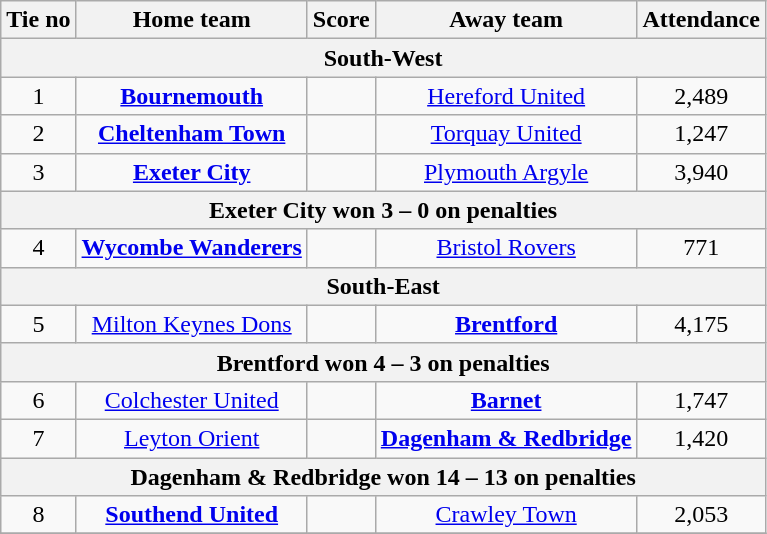<table class="wikitable" style="text-align: center">
<tr>
<th>Tie no</th>
<th>Home team</th>
<th>Score</th>
<th>Away team</th>
<th>Attendance</th>
</tr>
<tr>
<th colspan=5>South-West</th>
</tr>
<tr>
<td>1</td>
<td><strong><a href='#'>Bournemouth</a></strong></td>
<td></td>
<td><a href='#'>Hereford United</a></td>
<td>2,489</td>
</tr>
<tr>
<td>2</td>
<td><strong><a href='#'>Cheltenham Town</a></strong></td>
<td></td>
<td><a href='#'>Torquay United</a></td>
<td>1,247</td>
</tr>
<tr>
<td>3</td>
<td><strong><a href='#'>Exeter City</a></strong></td>
<td></td>
<td><a href='#'>Plymouth Argyle</a></td>
<td>3,940</td>
</tr>
<tr>
<th colspan="5">Exeter City won 3 – 0 on penalties</th>
</tr>
<tr>
<td>4</td>
<td><strong><a href='#'>Wycombe Wanderers</a></strong></td>
<td></td>
<td><a href='#'>Bristol Rovers</a></td>
<td>771</td>
</tr>
<tr>
<th colspan=5>South-East</th>
</tr>
<tr>
<td>5</td>
<td><a href='#'>Milton Keynes Dons</a></td>
<td></td>
<td><strong><a href='#'>Brentford</a></strong></td>
<td>4,175</td>
</tr>
<tr>
<th colspan="5">Brentford won 4 – 3 on penalties</th>
</tr>
<tr>
<td>6</td>
<td><a href='#'>Colchester United</a></td>
<td></td>
<td><strong><a href='#'>Barnet</a></strong></td>
<td>1,747</td>
</tr>
<tr>
<td>7</td>
<td><a href='#'>Leyton Orient</a></td>
<td></td>
<td><strong><a href='#'>Dagenham & Redbridge</a></strong></td>
<td>1,420</td>
</tr>
<tr>
<th colspan="5">Dagenham & Redbridge won 14 – 13 on penalties</th>
</tr>
<tr>
<td>8</td>
<td><strong><a href='#'>Southend United</a></strong></td>
<td></td>
<td><a href='#'>Crawley Town</a></td>
<td>2,053</td>
</tr>
<tr>
</tr>
</table>
